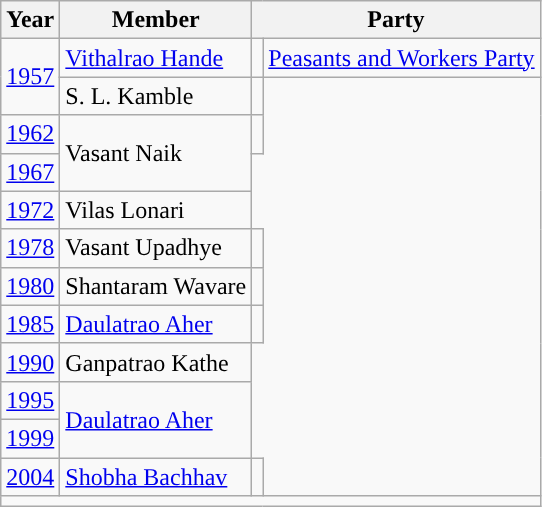<table class=wikitable>
<tr>
<th>Year</th>
<th>Member</th>
<th colspan="2">Party</th>
</tr>
<tr>
<td rowspan="2"><a href='#'>1957</a></td>
<td><a href='#'>Vithalrao Hande</a></td>
<td style="background-color :"></td>
<td><a href='#'>Peasants and Workers Party</a></td>
</tr>
<tr>
<td>S. L. Kamble</td>
<td></td>
</tr>
<tr>
<td><a href='#'>1962</a></td>
<td rowspan="2">Vasant Naik</td>
<td></td>
</tr>
<tr>
<td><a href='#'>1967</a></td>
</tr>
<tr>
<td><a href='#'>1972</a></td>
<td>Vilas Lonari</td>
</tr>
<tr>
<td><a href='#'>1978</a></td>
<td>Vasant Upadhye</td>
<td></td>
</tr>
<tr>
<td><a href='#'>1980</a></td>
<td>Shantaram Wavare</td>
<td></td>
</tr>
<tr>
<td><a href='#'>1985</a></td>
<td><a href='#'>Daulatrao Aher</a></td>
<td></td>
</tr>
<tr>
<td><a href='#'>1990</a></td>
<td>Ganpatrao Kathe</td>
</tr>
<tr>
<td><a href='#'>1995</a></td>
<td rowspan="2"><a href='#'>Daulatrao Aher</a></td>
</tr>
<tr>
<td><a href='#'>1999</a></td>
</tr>
<tr>
<td><a href='#'>2004</a></td>
<td><a href='#'>Shobha Bachhav</a></td>
<td></td>
</tr>
<tr>
<td colspan="4"></td>
</tr>
</table>
